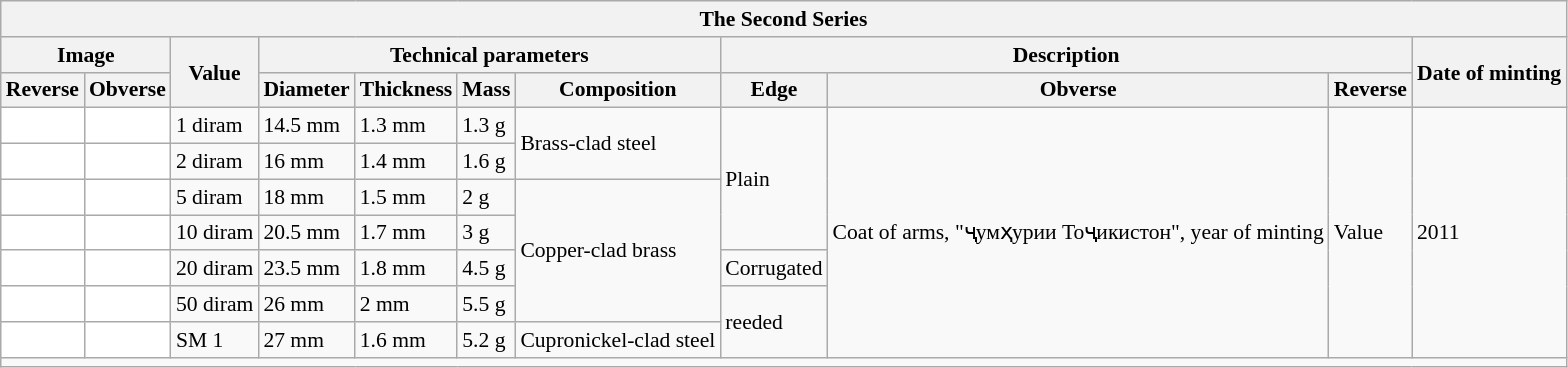<table class="wikitable" style="font-size: 90%">
<tr>
<th colspan="11">The Second Series</th>
</tr>
<tr>
<th colspan="2">Image</th>
<th rowspan="2">Value</th>
<th colspan="4">Technical parameters</th>
<th colspan="3">Description</th>
<th rowspan="2">Date of minting</th>
</tr>
<tr>
<th>Reverse</th>
<th>Obverse</th>
<th>Diameter</th>
<th>Thickness</th>
<th>Mass</th>
<th>Composition</th>
<th>Edge</th>
<th>Obverse</th>
<th>Reverse</th>
</tr>
<tr>
<td align="center" bgcolor="#FFFFFF"></td>
<td align="center" bgcolor="#FFFFFF"></td>
<td>1 diram</td>
<td>14.5 mm</td>
<td>1.3 mm</td>
<td>1.3 g</td>
<td rowspan="2">Brass-clad steel</td>
<td rowspan="4">Plain</td>
<td rowspan="7">Coat of arms, "ҷумҳурии Тоҷикистон", year of minting</td>
<td rowspan="7">Value</td>
<td rowspan="7">2011</td>
</tr>
<tr>
<td align="center" bgcolor="#FFFFFF"></td>
<td align="center" bgcolor="#FFFFFF"></td>
<td>2 diram</td>
<td>16 mm</td>
<td>1.4 mm</td>
<td>1.6 g</td>
</tr>
<tr>
<td align="center" bgcolor="#FFFFFF"></td>
<td align="center" bgcolor="#FFFFFF"></td>
<td>5 diram</td>
<td>18 mm</td>
<td>1.5 mm</td>
<td>2 g</td>
<td rowspan="4">Copper-clad brass</td>
</tr>
<tr>
<td align="center" bgcolor="#FFFFFF"></td>
<td align="center" bgcolor="#FFFFFF"></td>
<td>10 diram</td>
<td>20.5 mm</td>
<td>1.7 mm</td>
<td>3 g</td>
</tr>
<tr>
<td align="center" bgcolor="#FFFFFF"></td>
<td align="center" bgcolor="#FFFFFF"></td>
<td>20 diram</td>
<td>23.5 mm</td>
<td>1.8 mm</td>
<td>4.5 g</td>
<td>Corrugated</td>
</tr>
<tr>
<td align="center" bgcolor="#FFFFFF"></td>
<td align="center" bgcolor="#FFFFFF"></td>
<td>50 diram</td>
<td>26 mm</td>
<td>2 mm</td>
<td>5.5 g</td>
<td rowspan="2">reeded</td>
</tr>
<tr>
<td align="center" bgcolor="#FFFFFF"></td>
<td align="center" bgcolor="#FFFFFF"></td>
<td>SM 1</td>
<td>27 mm</td>
<td>1.6 mm</td>
<td>5.2 g</td>
<td>Cupronickel-clad steel</td>
</tr>
<tr>
<td colspan="11"></td>
</tr>
</table>
